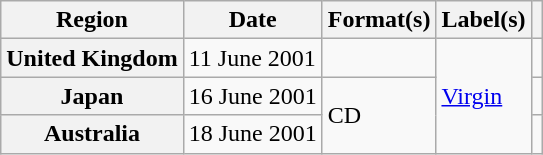<table class="wikitable plainrowheaders">
<tr>
<th scope="col">Region</th>
<th scope="col">Date</th>
<th scope="col">Format(s)</th>
<th scope="col">Label(s)</th>
<th scope="col"></th>
</tr>
<tr>
<th scope="row">United Kingdom</th>
<td>11 June 2001</td>
<td></td>
<td rowspan="3"><a href='#'>Virgin</a></td>
<td align="center"></td>
</tr>
<tr>
<th scope="row">Japan</th>
<td>16 June 2001</td>
<td rowspan="2">CD</td>
<td align="center"></td>
</tr>
<tr>
<th scope="row">Australia</th>
<td>18 June 2001</td>
<td align="center"></td>
</tr>
</table>
